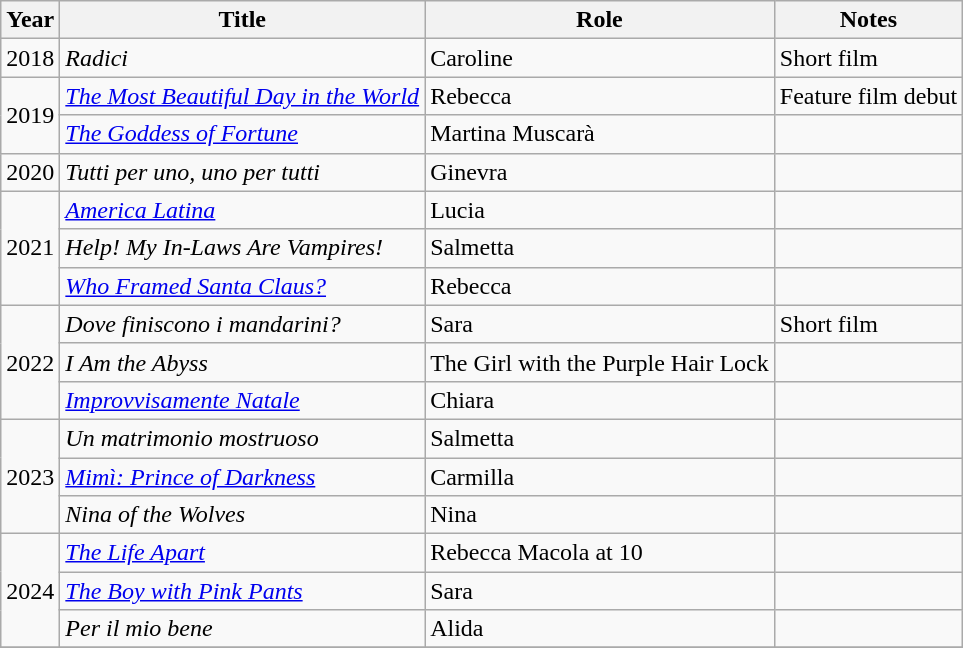<table class="wikitable sortable">
<tr>
<th>Year</th>
<th>Title</th>
<th>Role</th>
<th class="unsortable">Notes</th>
</tr>
<tr>
<td>2018</td>
<td><em>Radici</em></td>
<td>Caroline</td>
<td>Short film</td>
</tr>
<tr>
<td rowspan="2">2019</td>
<td><em><a href='#'>The Most Beautiful Day in the World</a></em></td>
<td>Rebecca</td>
<td>Feature film debut</td>
</tr>
<tr>
<td><em><a href='#'>The Goddess of Fortune</a></em></td>
<td>Martina Muscarà</td>
<td></td>
</tr>
<tr>
<td>2020</td>
<td><em>Tutti per uno, uno per tutti</em></td>
<td>Ginevra</td>
<td></td>
</tr>
<tr>
<td rowspan="3">2021</td>
<td><em><a href='#'>America Latina</a></em></td>
<td>Lucia</td>
<td></td>
</tr>
<tr>
<td><em>Help! My In-Laws Are Vampires!</em></td>
<td>Salmetta</td>
<td></td>
</tr>
<tr>
<td><em><a href='#'>Who Framed Santa Claus?</a></em></td>
<td>Rebecca</td>
<td></td>
</tr>
<tr>
<td rowspan="3">2022</td>
<td><em>Dove finiscono i mandarini?</em></td>
<td>Sara</td>
<td>Short film</td>
</tr>
<tr>
<td><em>I Am the Abyss</em></td>
<td>The Girl with the Purple Hair Lock</td>
<td></td>
</tr>
<tr>
<td><em><a href='#'>Improvvisamente Natale</a></em></td>
<td>Chiara</td>
<td></td>
</tr>
<tr>
<td rowspan="3">2023</td>
<td><em>Un matrimonio mostruoso</em></td>
<td>Salmetta</td>
<td></td>
</tr>
<tr>
<td><em><a href='#'>Mimì: Prince of Darkness</a></em></td>
<td>Carmilla</td>
<td></td>
</tr>
<tr>
<td><em>Nina of the Wolves</em></td>
<td>Nina</td>
<td></td>
</tr>
<tr>
<td rowspan="3">2024</td>
<td><em><a href='#'>The Life Apart</a></em></td>
<td>Rebecca Macola at 10</td>
<td></td>
</tr>
<tr>
<td><em><a href='#'>The Boy with Pink Pants</a></em></td>
<td>Sara</td>
<td></td>
</tr>
<tr>
<td><em>Per il mio bene</em></td>
<td>Alida</td>
<td></td>
</tr>
<tr>
</tr>
</table>
